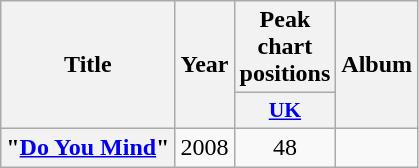<table class="wikitable plainrowheaders" style="text-align:center;">
<tr>
<th rowspan="2">Title</th>
<th rowspan="2">Year</th>
<th>Peak chart positions</th>
<th rowspan="2">Album</th>
</tr>
<tr>
<th scope="col" style="width:3em; font-size:90%"><a href='#'>UK</a><br></th>
</tr>
<tr>
<th scope="row">"<a href='#'>Do You Mind</a>"</th>
<td>2008</td>
<td>48</td>
<td></td>
</tr>
</table>
